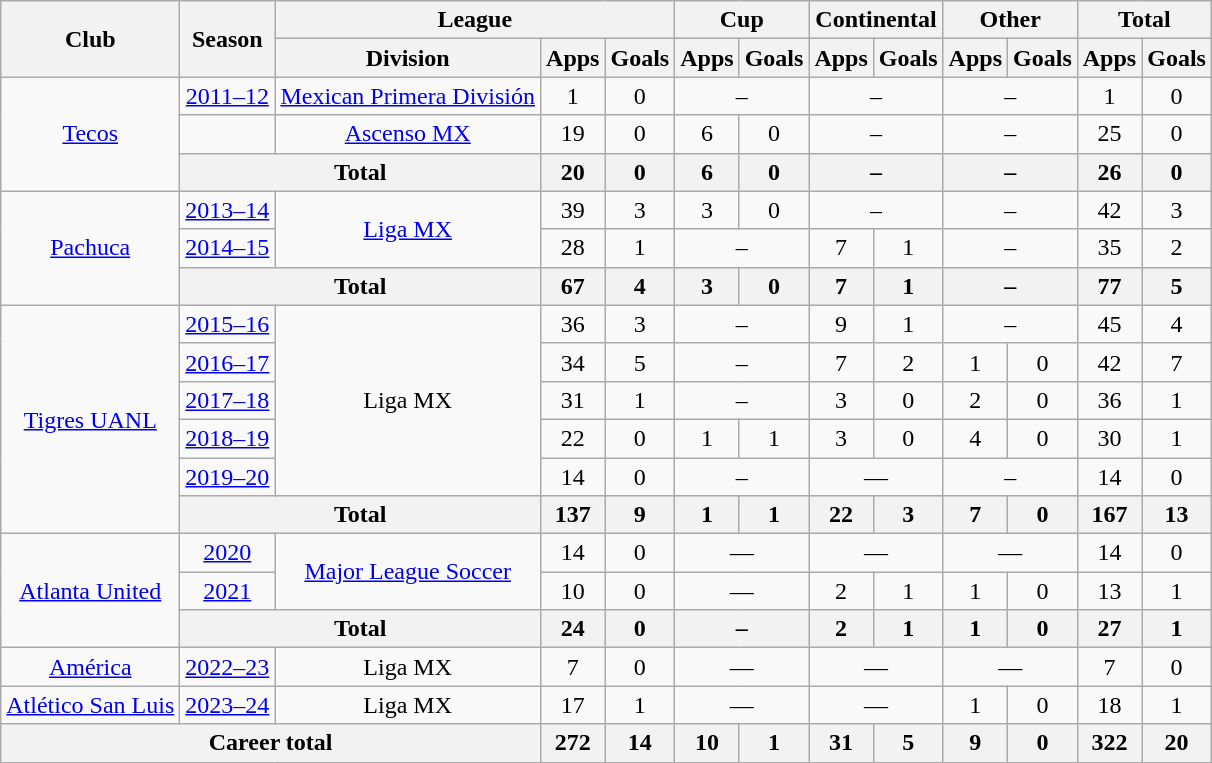<table class="wikitable" style="text-align: center">
<tr>
<th rowspan="2">Club</th>
<th rowspan="2">Season</th>
<th colspan="3">League</th>
<th colspan="2">Cup</th>
<th colspan="2">Continental</th>
<th colspan="2">Other</th>
<th colspan="2">Total</th>
</tr>
<tr>
<th>Division</th>
<th>Apps</th>
<th>Goals</th>
<th>Apps</th>
<th>Goals</th>
<th>Apps</th>
<th>Goals</th>
<th>Apps</th>
<th>Goals</th>
<th>Apps</th>
<th>Goals</th>
</tr>
<tr>
<td rowspan="3"><a href='#'>Tecos</a></td>
<td><a href='#'>2011–12</a></td>
<td><a href='#'>Mexican Primera División</a></td>
<td>1</td>
<td>0</td>
<td colspan="2">–</td>
<td colspan="2">–</td>
<td colspan="2">–</td>
<td>1</td>
<td>0</td>
</tr>
<tr>
<td></td>
<td><a href='#'>Ascenso MX</a></td>
<td>19</td>
<td>0</td>
<td>6</td>
<td>0</td>
<td colspan="2">–</td>
<td colspan="2">–</td>
<td>25</td>
<td>0</td>
</tr>
<tr>
<th colspan="2">Total</th>
<th>20</th>
<th>0</th>
<th>6</th>
<th>0</th>
<th colspan="2">–</th>
<th colspan="2">–</th>
<th>26</th>
<th>0</th>
</tr>
<tr>
<td rowspan="3"><a href='#'>Pachuca</a></td>
<td><a href='#'>2013–14</a></td>
<td rowspan="2"><a href='#'>Liga MX</a></td>
<td>39</td>
<td>3</td>
<td>3</td>
<td>0</td>
<td colspan="2">–</td>
<td colspan="2">–</td>
<td>42</td>
<td>3</td>
</tr>
<tr>
<td><a href='#'>2014–15</a></td>
<td>28</td>
<td>1</td>
<td colspan="2">–</td>
<td>7</td>
<td>1</td>
<td colspan="2">–</td>
<td>35</td>
<td>2</td>
</tr>
<tr>
<th colspan="2">Total</th>
<th>67</th>
<th>4</th>
<th>3</th>
<th>0</th>
<th>7</th>
<th>1</th>
<th colspan="2">–</th>
<th>77</th>
<th>5</th>
</tr>
<tr>
<td rowspan="6"><a href='#'>Tigres UANL</a></td>
<td><a href='#'>2015–16</a></td>
<td rowspan="5">Liga MX</td>
<td>36</td>
<td>3</td>
<td colspan="2">–</td>
<td>9</td>
<td>1</td>
<td colspan="2">–</td>
<td>45</td>
<td>4</td>
</tr>
<tr>
<td><a href='#'>2016–17</a></td>
<td>34</td>
<td>5</td>
<td colspan="2">–</td>
<td>7</td>
<td>2</td>
<td>1</td>
<td>0</td>
<td>42</td>
<td>7</td>
</tr>
<tr>
<td><a href='#'>2017–18</a></td>
<td>31</td>
<td>1</td>
<td colspan="2">–</td>
<td>3</td>
<td>0</td>
<td>2</td>
<td>0</td>
<td>36</td>
<td>1</td>
</tr>
<tr>
<td><a href='#'>2018–19</a></td>
<td>22</td>
<td>0</td>
<td>1</td>
<td>1</td>
<td>3</td>
<td>0</td>
<td>4</td>
<td>0</td>
<td>30</td>
<td>1</td>
</tr>
<tr>
<td><a href='#'>2019–20</a></td>
<td>14</td>
<td>0</td>
<td colspan="2">–</td>
<td colspan="2">—</td>
<td colspan="2">–</td>
<td>14</td>
<td>0</td>
</tr>
<tr>
<th colspan="2">Total</th>
<th>137</th>
<th>9</th>
<th>1</th>
<th>1</th>
<th>22</th>
<th>3</th>
<th>7</th>
<th>0</th>
<th>167</th>
<th>13</th>
</tr>
<tr>
<td rowspan="3"><a href='#'>Atlanta United</a></td>
<td><a href='#'>2020</a></td>
<td rowspan="2"><a href='#'>Major League Soccer</a></td>
<td>14</td>
<td>0</td>
<td colspan="2">—</td>
<td colspan="2">—</td>
<td colspan="2">—</td>
<td>14</td>
<td>0</td>
</tr>
<tr>
<td><a href='#'>2021</a></td>
<td>10</td>
<td>0</td>
<td colspan="2">—</td>
<td>2</td>
<td>1</td>
<td>1</td>
<td>0</td>
<td>13</td>
<td>1</td>
</tr>
<tr>
<th colspan="2">Total</th>
<th>24</th>
<th>0</th>
<th colspan="2">–</th>
<th>2</th>
<th>1</th>
<th>1</th>
<th>0</th>
<th>27</th>
<th>1</th>
</tr>
<tr>
<td><a href='#'>América</a></td>
<td><a href='#'>2022–23</a></td>
<td>Liga MX</td>
<td>7</td>
<td>0</td>
<td colspan="2">—</td>
<td colspan="2">—</td>
<td colspan="2">—</td>
<td>7</td>
<td>0</td>
</tr>
<tr>
<td><a href='#'>Atlético San Luis</a></td>
<td><a href='#'>2023–24</a></td>
<td>Liga MX</td>
<td>17</td>
<td>1</td>
<td colspan="2">—</td>
<td colspan="2">—</td>
<td>1</td>
<td>0</td>
<td>18</td>
<td>1</td>
</tr>
<tr>
<th colspan=3>Career total</th>
<th>272</th>
<th>14</th>
<th>10</th>
<th>1</th>
<th>31</th>
<th>5</th>
<th>9</th>
<th>0</th>
<th>322</th>
<th>20</th>
</tr>
</table>
